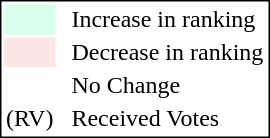<table style="border:1px solid black;">
<tr>
<td style="background:#D8FFEB; width:20px;"></td>
<td> </td>
<td>Increase in ranking</td>
</tr>
<tr>
<td style="background:#FFE6E6; width:20px;"></td>
<td> </td>
<td>Decrease in ranking</td>
</tr>
<tr>
<td style="background:#FFF; width:20px;"></td>
<td> </td>
<td>No Change</td>
</tr>
<tr>
<td>(RV)</td>
<td> </td>
<td>Received Votes</td>
</tr>
</table>
